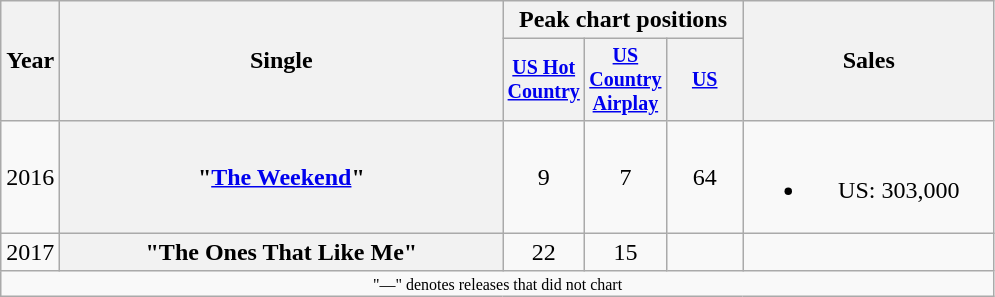<table class="wikitable plainrowheaders" style="text-align:center;">
<tr>
<th rowspan="2">Year</th>
<th rowspan="2" style="width:18em;">Single</th>
<th colspan="3">Peak chart positions</th>
<th rowspan="2" style="width:10em;">Sales</th>
</tr>
<tr style="font-size:smaller;">
<th style="width:45px;"><a href='#'>US Hot Country</a><br></th>
<th style="width:45px;"><a href='#'>US Country Airplay</a><br></th>
<th style="width:45px;"><a href='#'>US</a><br></th>
</tr>
<tr>
<td>2016</td>
<th scope="row">"<a href='#'>The Weekend</a>"</th>
<td>9</td>
<td>7</td>
<td>64</td>
<td><br><ul><li>US: 303,000</li></ul></td>
</tr>
<tr>
<td>2017</td>
<th scope="row">"The Ones That Like Me"</th>
<td>22</td>
<td>15</td>
<td></td>
<td></td>
</tr>
<tr>
<td colspan="10" style="font-size:8pt">"—" denotes releases that did not chart</td>
</tr>
</table>
